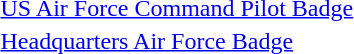<table>
<tr>
<td></td>
<td><a href='#'>US Air Force Command Pilot Badge</a></td>
</tr>
<tr>
<td></td>
<td><a href='#'>Headquarters Air Force Badge</a></td>
</tr>
</table>
